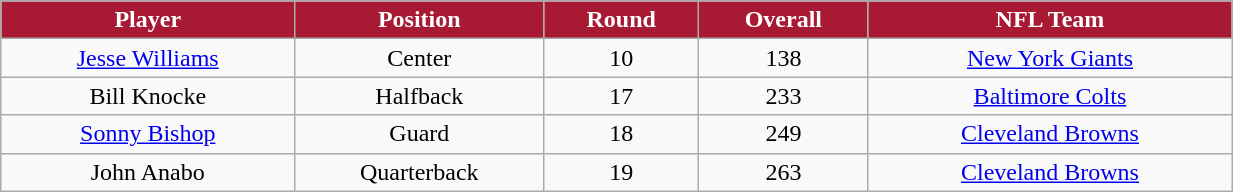<table class="wikitable" width="65%">
<tr align="center"  style="background:#A81933;color:#FFFFFF;">
<td><strong>Player</strong></td>
<td><strong>Position</strong></td>
<td><strong>Round</strong></td>
<td><strong>Overall</strong></td>
<td><strong>NFL Team</strong></td>
</tr>
<tr align="center" bgcolor="">
<td><a href='#'>Jesse Williams</a></td>
<td>Center</td>
<td>10</td>
<td>138</td>
<td><a href='#'>New York Giants</a></td>
</tr>
<tr align="center" bgcolor="">
<td>Bill Knocke</td>
<td>Halfback</td>
<td>17</td>
<td>233</td>
<td><a href='#'>Baltimore Colts</a></td>
</tr>
<tr align="center" bgcolor="">
<td><a href='#'>Sonny Bishop</a></td>
<td>Guard</td>
<td>18</td>
<td>249</td>
<td><a href='#'>Cleveland Browns</a></td>
</tr>
<tr align="center" bgcolor="">
<td>John Anabo</td>
<td>Quarterback</td>
<td>19</td>
<td>263</td>
<td><a href='#'>Cleveland Browns</a></td>
</tr>
</table>
